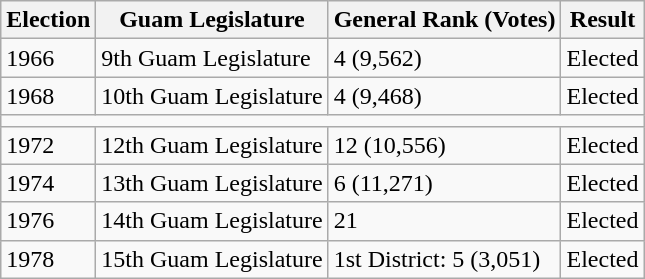<table class="wikitable sortable" id="elections">
<tr style="vertical-align:bottom;">
<th>Election</th>
<th>Guam Legislature</th>
<th>General Rank (Votes)</th>
<th>Result</th>
</tr>
<tr>
<td>1966</td>
<td>9th Guam Legislature</td>
<td>4 (9,562)</td>
<td>Elected</td>
</tr>
<tr>
<td>1968</td>
<td>10th Guam Legislature</td>
<td>4 (9,468)</td>
<td>Elected</td>
</tr>
<tr>
<td colspan=4></td>
</tr>
<tr>
<td>1972</td>
<td>12th Guam Legislature</td>
<td>12 (10,556)</td>
<td>Elected</td>
</tr>
<tr>
<td>1974</td>
<td>13th Guam Legislature</td>
<td>6 (11,271)</td>
<td>Elected</td>
</tr>
<tr>
<td>1976</td>
<td>14th Guam Legislature</td>
<td>21</td>
<td>Elected</td>
</tr>
<tr>
<td>1978</td>
<td>15th Guam Legislature</td>
<td>1st District: 5 (3,051)</td>
<td>Elected</td>
</tr>
</table>
